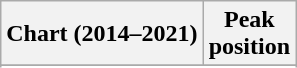<table class="wikitable plainrowheaders sortable">
<tr>
<th scope="col">Chart (2014–2021)</th>
<th scope="col">Peak<br>position</th>
</tr>
<tr>
</tr>
<tr>
</tr>
<tr>
</tr>
</table>
